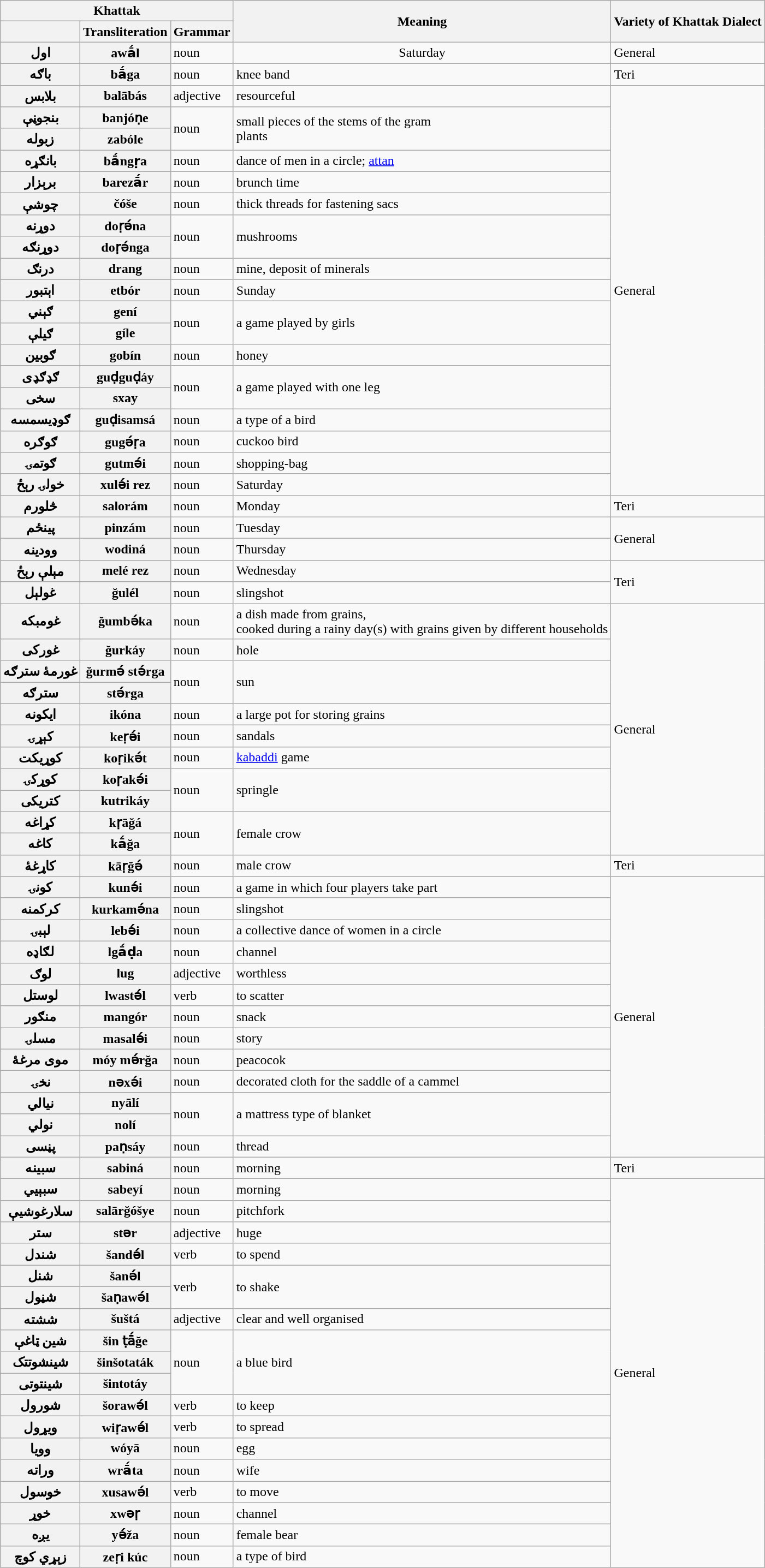<table class="wikitable sortable" align="center">
<tr>
<th colspan="3">Khattak</th>
<th rowspan="2" align="center">Meaning</th>
<th rowspan="2">Variety of Khattak Dialect</th>
</tr>
<tr>
<th></th>
<th>Transliteration</th>
<th>Grammar</th>
</tr>
<tr>
<th>اول</th>
<th align="left">awā́l</th>
<td>noun</td>
<td align="center">Saturday</td>
<td>General</td>
</tr>
<tr>
<th>باګه</th>
<th>bā́ga</th>
<td>noun</td>
<td>knee band</td>
<td>Teri</td>
</tr>
<tr>
<th>بلابس</th>
<th>balābás</th>
<td>adjective</td>
<td>resourceful</td>
<td rowspan="19">General</td>
</tr>
<tr>
<th>بنجوڼې</th>
<th>banjóṇe</th>
<td rowspan="2">noun</td>
<td rowspan="2">small pieces of the stems of the gram<br>plants</td>
</tr>
<tr>
<th>زبوله</th>
<th>zabóle</th>
</tr>
<tr>
<th>بانګړه</th>
<th>bā́ngṛa</th>
<td>noun</td>
<td>dance of men in a circle; <a href='#'>attan</a></td>
</tr>
<tr>
<th>برېزار</th>
<th>barezā́r</th>
<td>noun</td>
<td>brunch time</td>
</tr>
<tr>
<th>چوشې</th>
<th>čóše</th>
<td>noun</td>
<td>thick threads for fastening sacs</td>
</tr>
<tr>
<th>دوړنه</th>
<th>doṛə́na</th>
<td rowspan="2">noun</td>
<td rowspan="2">mushrooms</td>
</tr>
<tr>
<th>دوړنګه</th>
<th>doṛə́nga</th>
</tr>
<tr>
<th>درنګ</th>
<th>drang</th>
<td>noun</td>
<td>mine, deposit of minerals</td>
</tr>
<tr>
<th>اېتبور</th>
<th>etbór</th>
<td>noun</td>
<td>Sunday</td>
</tr>
<tr>
<th>ګېني</th>
<th>gení</th>
<td rowspan="2">noun</td>
<td rowspan="2">a game played by girls</td>
</tr>
<tr>
<th>ګيلې</th>
<th>gíle</th>
</tr>
<tr>
<th>ګوبين</th>
<th>gobín</th>
<td>noun</td>
<td>honey</td>
</tr>
<tr>
<th>ګډګډی</th>
<th>guḍguḍáy</th>
<td rowspan="2">noun</td>
<td rowspan="2">a game played with one leg</td>
</tr>
<tr>
<th>سخی</th>
<th>sxay</th>
</tr>
<tr>
<th>ګوډيسمسه</th>
<th>guḍisamsá</th>
<td>noun</td>
<td>a type of a bird</td>
</tr>
<tr>
<th>ګوګره</th>
<th>gugə́ṛa</th>
<td>noun</td>
<td>cuckoo bird</td>
</tr>
<tr>
<th>ګوتمۍ</th>
<th>gutmə́i</th>
<td>noun</td>
<td>shopping-bag</td>
</tr>
<tr>
<th>خولۍ رېځ</th>
<th>xulə́i rez</th>
<td>noun</td>
<td>Saturday</td>
</tr>
<tr>
<th>څلورم</th>
<th>salorám</th>
<td>noun</td>
<td>Monday</td>
<td>Teri</td>
</tr>
<tr>
<th>پينځم</th>
<th>pinzám</th>
<td>noun</td>
<td>Tuesday</td>
<td rowspan="2">General</td>
</tr>
<tr>
<th>وودينه</th>
<th>wodiná</th>
<td>noun</td>
<td>Thursday</td>
</tr>
<tr>
<th>مېلې رېځ</th>
<th>melé rez</th>
<td>noun</td>
<td>Wednesday</td>
<td rowspan="2">Teri</td>
</tr>
<tr>
<th>غولېل</th>
<th>ğulél</th>
<td>noun</td>
<td>slingshot</td>
</tr>
<tr>
<th>غومبکه</th>
<th>ğumbə́ka</th>
<td>noun</td>
<td>a dish made from grains,<br>cooked during a rainy day(s) with grains given by different households</td>
<td rowspan="11">General</td>
</tr>
<tr>
<th>غورکی</th>
<th>ğurkáy</th>
<td>noun</td>
<td>hole</td>
</tr>
<tr>
<th>غورمۀ سترګه</th>
<th>ğurmə́ stə́rga</th>
<td rowspan="2">noun</td>
<td rowspan="2">sun</td>
</tr>
<tr>
<th>سترګه</th>
<th>stə́rga</th>
</tr>
<tr>
<th>ايکونه</th>
<th>ikóna</th>
<td>noun</td>
<td>a large pot for storing grains</td>
</tr>
<tr>
<th>کېړۍ</th>
<th>keṛə́i</th>
<td>noun</td>
<td>sandals</td>
</tr>
<tr>
<th>کوړيکت</th>
<th>koṛikə́t</th>
<td>noun</td>
<td><a href='#'>kabaddi</a> game</td>
</tr>
<tr>
<th>کوړکۍ</th>
<th>koṛakə́i</th>
<td rowspan="2">noun</td>
<td rowspan="2">springle</td>
</tr>
<tr>
<th>کتريکی</th>
<th>kutrikáy</th>
</tr>
<tr>
<th>کړاغه</th>
<th>kṛāğá</th>
<td rowspan="2">noun</td>
<td rowspan="2">female crow</td>
</tr>
<tr>
<th>کاغه</th>
<th>kā́ğa</th>
</tr>
<tr>
<th>کاړغۀ</th>
<th>kāṛğə́</th>
<td>noun</td>
<td>male crow</td>
<td>Teri</td>
</tr>
<tr>
<th>کونۍ</th>
<th>kunə́i</th>
<td>noun</td>
<td>a game in which four players take part</td>
<td rowspan="13">General</td>
</tr>
<tr>
<th>کرکمنه</th>
<th>kurkamə́na</th>
<td>noun</td>
<td>slingshot</td>
</tr>
<tr>
<th>لېبۍ</th>
<th>lebə́i</th>
<td>noun</td>
<td>a collective dance of women in a circle</td>
</tr>
<tr>
<th>لګاډه</th>
<th>lgā́ḍa</th>
<td>noun</td>
<td>channel</td>
</tr>
<tr>
<th>لوګ</th>
<th>lug</th>
<td>adjective</td>
<td>worthless</td>
</tr>
<tr>
<th>لوستل</th>
<th>lwastə́l</th>
<td>verb</td>
<td>to scatter</td>
</tr>
<tr>
<th>منګور</th>
<th>mangór</th>
<td>noun</td>
<td>snack</td>
</tr>
<tr>
<th>مسلۍ</th>
<th>masalə́i</th>
<td>noun</td>
<td>story</td>
</tr>
<tr>
<th>موی مرغۀ</th>
<th>móy mə́rğa</th>
<td>noun</td>
<td>peacocok</td>
</tr>
<tr>
<th>نخۍ</th>
<th>nəxə́i</th>
<td>noun</td>
<td>decorated cloth for the saddle of a cammel</td>
</tr>
<tr>
<th>نيالي</th>
<th>nyālí</th>
<td rowspan="2">noun</td>
<td rowspan="2">a mattress type of blanket</td>
</tr>
<tr>
<th>نولي</th>
<th>nolí</th>
</tr>
<tr>
<th>پڼسی</th>
<th>paṇsáy</th>
<td>noun</td>
<td>thread</td>
</tr>
<tr>
<th>سبينه</th>
<th>sabiná</th>
<td>noun</td>
<td>morning</td>
<td>Teri</td>
</tr>
<tr>
<th>سبېيي</th>
<th>sabeyí</th>
<td>noun</td>
<td>morning</td>
<td rowspan="18">General</td>
</tr>
<tr>
<th>سلارغوشيې</th>
<th>salārğóšye</th>
<td>noun</td>
<td>pitchfork</td>
</tr>
<tr>
<th>ستر</th>
<th>stər</th>
<td>adjective</td>
<td>huge</td>
</tr>
<tr>
<th>شندل</th>
<th>šandə́l</th>
<td>verb</td>
<td>to spend</td>
</tr>
<tr>
<th>شنل</th>
<th>šanə́l</th>
<td rowspan="2">verb</td>
<td rowspan="2">to shake</td>
</tr>
<tr>
<th>شڼول</th>
<th>šaṇawə́l</th>
</tr>
<tr>
<th>ششته</th>
<th>šuštá</th>
<td>adjective</td>
<td>clear and well organised</td>
</tr>
<tr>
<th>شين ټاغې</th>
<th>šin ṭā́ğe</th>
<td rowspan="3">noun</td>
<td rowspan="3">a blue bird</td>
</tr>
<tr>
<th>شينشوتتک</th>
<th>šinšotaták</th>
</tr>
<tr>
<th>شينتوتی</th>
<th>šintotáy</th>
</tr>
<tr>
<th>شورول</th>
<th>šorawə́l</th>
<td>verb</td>
<td>to keep</td>
</tr>
<tr>
<th>ويړول</th>
<th>wiṛawə́l</th>
<td>verb</td>
<td>to spread</td>
</tr>
<tr>
<th>وويا</th>
<th>wóyā</th>
<td>noun</td>
<td>egg</td>
</tr>
<tr>
<th>وراته</th>
<th>wrā́ta</th>
<td>noun</td>
<td>wife</td>
</tr>
<tr>
<th>خوسول</th>
<th>xusawə́l</th>
<td>verb</td>
<td>to move</td>
</tr>
<tr>
<th>خوړ</th>
<th>xwəṛ</th>
<td>noun</td>
<td>channel</td>
</tr>
<tr>
<th>يږه</th>
<th>yə́ža</th>
<td>noun</td>
<td>female bear</td>
</tr>
<tr>
<th>زېړي کوچ</th>
<th>zeṛi kúc</th>
<td>noun</td>
<td>a type of bird</td>
</tr>
</table>
